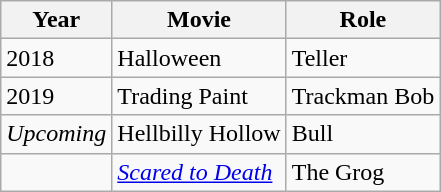<table class="wikitable">
<tr>
<th>Year</th>
<th>Movie</th>
<th>Role</th>
</tr>
<tr>
<td>2018</td>
<td>Halloween</td>
<td>Teller</td>
</tr>
<tr>
<td>2019</td>
<td>Trading Paint</td>
<td>Trackman Bob</td>
</tr>
<tr>
<td><em>Upcoming</em></td>
<td>Hellbilly Hollow</td>
<td>Bull</td>
</tr>
<tr>
<td></td>
<td><em><a href='#'>Scared to Death</a></em></td>
<td>The Grog</td>
</tr>
</table>
